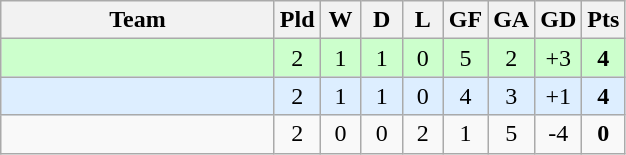<table class="wikitable" style="text-align:center;">
<tr>
<th width=175>Team</th>
<th width=20 abbr="Played">Pld</th>
<th width=20 abbr="Won">W</th>
<th width=20 abbr="Drawn">D</th>
<th width=20 abbr="Lost">L</th>
<th width=20 abbr="Goals for">GF</th>
<th width=20 abbr="Goals against">GA</th>
<th width=20 abbr="Goal difference">GD</th>
<th width=20 abbr="Points">Pts</th>
</tr>
<tr bgcolor=#ccffcc>
<td align=left></td>
<td>2</td>
<td>1</td>
<td>1</td>
<td>0</td>
<td>5</td>
<td>2</td>
<td>+3</td>
<td><strong>4</strong></td>
</tr>
<tr bgcolor=#ddeeff>
<td align=left></td>
<td>2</td>
<td>1</td>
<td>1</td>
<td>0</td>
<td>4</td>
<td>3</td>
<td>+1</td>
<td><strong>4</strong></td>
</tr>
<tr>
<td align=left></td>
<td>2</td>
<td>0</td>
<td>0</td>
<td>2</td>
<td>1</td>
<td>5</td>
<td>-4</td>
<td><strong>0</strong></td>
</tr>
</table>
